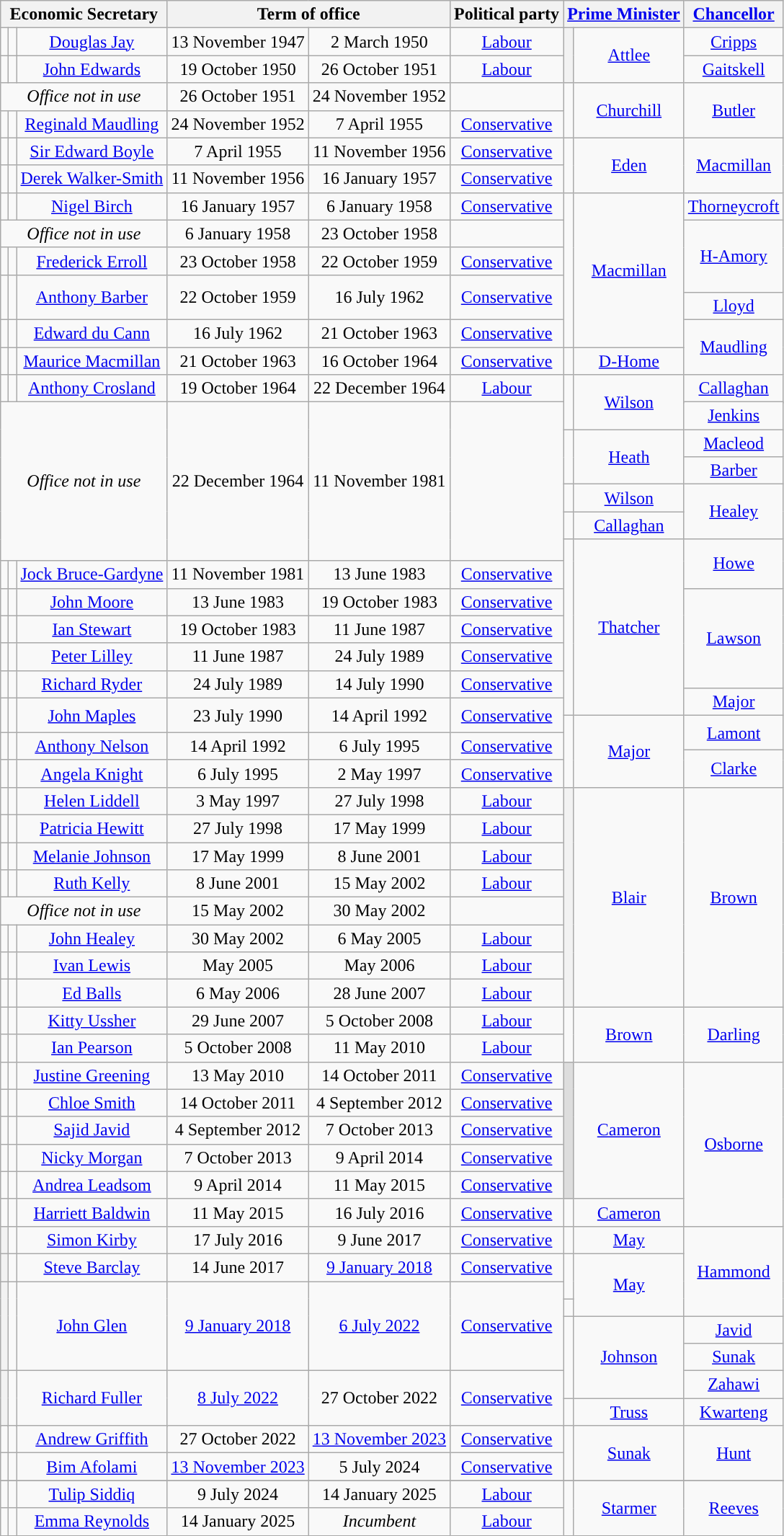<table class="wikitable" style="text-align:center">
<tr>
<th colspan=3>Economic Secretary</th>
<th colspan=2>Term of office</th>
<th>Political party</th>
<th colspan=2><a href='#'>Prime Minister</a></th>
<th><a href='#'>Chancellor</a></th>
</tr>
<tr style="height:1em">
<td style="background-color:"></td>
<td></td>
<td><a href='#'>Douglas Jay</a></td>
<td>13 November 1947</td>
<td>2 March 1950</td>
<td><a href='#'>Labour</a></td>
<th rowspan=2 style="background-color:"></th>
<td rowspan=2><a href='#'>Attlee</a></td>
<td><a href='#'>Cripps</a></td>
</tr>
<tr style="height:1em">
<td style="background-color:"></td>
<td></td>
<td><a href='#'>John Edwards</a></td>
<td>19 October 1950</td>
<td>26 October 1951</td>
<td><a href='#'>Labour</a></td>
<td><a href='#'>Gaitskell</a></td>
</tr>
<tr>
<td colspan=3><em>Office not in use</em></td>
<td>26 October 1951</td>
<td>24 November 1952</td>
<td></td>
<td rowspan=2 style="background-color:"></td>
<td rowspan=2><a href='#'>Churchill</a></td>
<td rowspan=2><a href='#'>Butler</a></td>
</tr>
<tr style="height:1em">
<td style="background-color:"></td>
<td></td>
<td><a href='#'>Reginald Maudling</a></td>
<td>24 November 1952</td>
<td>7 April 1955</td>
<td><a href='#'>Conservative</a></td>
</tr>
<tr style="height:1em">
<td style="background-color:"></td>
<td></td>
<td><a href='#'>Sir Edward Boyle</a></td>
<td>7 April 1955</td>
<td>11 November 1956</td>
<td><a href='#'>Conservative</a></td>
<td rowspan=2 style="background-color:"></td>
<td rowspan=2><a href='#'>Eden</a></td>
<td rowspan=2><a href='#'>Macmillan</a></td>
</tr>
<tr style="height:1em">
<td style="background-color:"></td>
<td></td>
<td><a href='#'>Derek Walker-Smith</a></td>
<td>11 November 1956</td>
<td>16 January 1957</td>
<td><a href='#'>Conservative</a></td>
</tr>
<tr style="height:1em">
<td style="background-color:"></td>
<td></td>
<td><a href='#'>Nigel Birch</a></td>
<td>16 January 1957</td>
<td>6 January 1958</td>
<td><a href='#'>Conservative</a></td>
<td rowspan=6 style="background-color:"></td>
<td rowspan=6><a href='#'>Macmillan</a></td>
<td><a href='#'>Thorneycroft</a></td>
</tr>
<tr>
<td colspan=3><em>Office not in use</em></td>
<td>6 January 1958</td>
<td>23 October 1958</td>
<td></td>
<td rowspan=3><a href='#'>H-Amory</a></td>
</tr>
<tr style="height:1em">
<td style="background-color:"></td>
<td></td>
<td><a href='#'>Frederick Erroll</a></td>
<td>23 October 1958</td>
<td>22 October 1959</td>
<td><a href='#'>Conservative</a></td>
</tr>
<tr style="height:1em">
<td rowspan=2 style="background-color:"></td>
<td rowspan=2></td>
<td rowspan=2><a href='#'>Anthony Barber</a></td>
<td rowspan=2>22 October 1959</td>
<td rowspan=2>16 July 1962</td>
<td rowspan=2><a href='#'>Conservative</a></td>
</tr>
<tr>
<td><a href='#'>Lloyd</a></td>
</tr>
<tr style="height:1em">
<td style="background-color:"></td>
<td></td>
<td><a href='#'>Edward du Cann</a></td>
<td>16 July 1962</td>
<td>21 October 1963</td>
<td><a href='#'>Conservative</a></td>
<td rowspan=2><a href='#'>Maudling</a></td>
</tr>
<tr style="height:1em">
<td style="background-color:"></td>
<td></td>
<td><a href='#'>Maurice Macmillan</a></td>
<td>21 October 1963</td>
<td>16 October 1964</td>
<td><a href='#'>Conservative</a></td>
<td style="background-color:"></td>
<td><a href='#'>D-Home</a></td>
</tr>
<tr style="height:1em">
<td style="background-color:"></td>
<td></td>
<td><a href='#'>Anthony Crosland</a></td>
<td>19 October 1964</td>
<td>22 December 1964</td>
<td><a href='#'>Labour</a></td>
<td rowspan=3 style="background-color:"></td>
<td rowspan=3><a href='#'>Wilson</a></td>
<td rowspan=2><a href='#'>Callaghan</a></td>
</tr>
<tr>
<td rowspan=7 colspan=3><em>Office not in use</em></td>
<td rowspan=7>22 December 1964</td>
<td rowspan=7>11 November 1981</td>
<td rowspan=7></td>
</tr>
<tr>
<td><a href='#'>Jenkins</a></td>
</tr>
<tr style="height:1em">
<td rowspan=2 style="background-color:"></td>
<td rowspan=2><a href='#'>Heath</a></td>
<td><a href='#'>Macleod</a></td>
</tr>
<tr>
<td><a href='#'>Barber</a></td>
</tr>
<tr style="height:1em">
<td style="background-color:"></td>
<td><a href='#'>Wilson</a></td>
<td rowspan=2><a href='#'>Healey</a></td>
</tr>
<tr style="height:1em">
<td style="background-color:"></td>
<td><a href='#'>Callaghan</a></td>
</tr>
<tr style="height: 20px">
<td rowspan=8 style="background-color:"></td>
<td rowspan=8><a href='#'>Thatcher</a></td>
<td rowspan=2><a href='#'>Howe</a></td>
</tr>
<tr style="height:1em">
<td style="background-color:"></td>
<td></td>
<td><a href='#'>Jock Bruce-Gardyne</a></td>
<td>11 November 1981</td>
<td>13 June 1983</td>
<td><a href='#'>Conservative</a></td>
</tr>
<tr style="height:1em">
<td style="background-color:"></td>
<td></td>
<td><a href='#'>John Moore</a></td>
<td>13 June 1983</td>
<td>19 October 1983</td>
<td><a href='#'>Conservative</a></td>
<td rowspan=4><a href='#'>Lawson</a></td>
</tr>
<tr style="height:1em">
<td style="background-color:"></td>
<td></td>
<td><a href='#'>Ian Stewart</a></td>
<td>19 October 1983</td>
<td>11 June 1987</td>
<td><a href='#'>Conservative</a></td>
</tr>
<tr style="height:1em">
<td style="background-color:"></td>
<td></td>
<td><a href='#'>Peter Lilley</a></td>
<td>11 June 1987</td>
<td>24 July 1989</td>
<td><a href='#'>Conservative</a></td>
</tr>
<tr style="height:1em">
<td rowspan=2 style="background-color:"></td>
<td rowspan=2></td>
<td rowspan=2><a href='#'>Richard Ryder</a></td>
<td rowspan=2>24 July 1989</td>
<td rowspan=2>14 July 1990</td>
<td rowspan=2><a href='#'>Conservative</a></td>
</tr>
<tr>
<td rowspan=2><a href='#'>Major</a></td>
</tr>
<tr style="height:1em">
<td rowspan=2 style="background-color:"></td>
<td rowspan=2></td>
<td rowspan=2><a href='#'>John Maples</a></td>
<td rowspan=2>23 July 1990</td>
<td rowspan=2>14 April 1992</td>
<td rowspan=2><a href='#'>Conservative</a></td>
</tr>
<tr style="height:1em">
<td rowspan=4 style="background-color:"></td>
<td rowspan=4><a href='#'>Major</a></td>
<td rowspan=2><a href='#'>Lamont</a></td>
</tr>
<tr style="height:1em">
<td rowspan=2 style="background-color:"></td>
<td rowspan=2></td>
<td rowspan=2><a href='#'>Anthony Nelson</a></td>
<td rowspan=2>14 April 1992</td>
<td rowspan=2>6 July 1995</td>
<td rowspan=2><a href='#'>Conservative</a></td>
</tr>
<tr>
<td rowspan=2><a href='#'>Clarke</a></td>
</tr>
<tr style="height:1em">
<td style="background-color:"></td>
<td></td>
<td><a href='#'>Angela Knight</a></td>
<td>6 July 1995</td>
<td>2 May 1997</td>
<td><a href='#'>Conservative</a></td>
</tr>
<tr style="height:1em">
<td style="background-color:"></td>
<td></td>
<td><a href='#'>Helen Liddell</a></td>
<td>3 May 1997</td>
<td>27 July 1998</td>
<td><a href='#'>Labour</a></td>
<th rowspan=8 style="background-color:"></th>
<td rowspan=8><a href='#'>Blair</a></td>
<td rowspan=8><a href='#'>Brown</a></td>
</tr>
<tr style="height:1em">
<td style="background-color:"></td>
<td></td>
<td><a href='#'>Patricia Hewitt</a></td>
<td>27 July 1998</td>
<td>17 May 1999</td>
<td><a href='#'>Labour</a></td>
</tr>
<tr style="height:1em">
<td style="background-color:"></td>
<td></td>
<td><a href='#'>Melanie Johnson</a></td>
<td>17 May 1999</td>
<td>8 June 2001</td>
<td><a href='#'>Labour</a></td>
</tr>
<tr style="height:1em">
<td style="background-color:"></td>
<td></td>
<td><a href='#'>Ruth Kelly</a></td>
<td>8 June 2001</td>
<td>15 May 2002</td>
<td><a href='#'>Labour</a></td>
</tr>
<tr>
<td colspan=3><em>Office not in use</em></td>
<td>15 May 2002</td>
<td>30 May 2002</td>
<td></td>
</tr>
<tr style="height:1em">
<td style="background-color:"></td>
<td></td>
<td><a href='#'>John Healey</a></td>
<td>30 May 2002</td>
<td>6 May 2005</td>
<td><a href='#'>Labour</a></td>
</tr>
<tr style="height:1em">
<td style="background-color:"></td>
<td></td>
<td><a href='#'>Ivan Lewis</a></td>
<td>May 2005</td>
<td>May 2006</td>
<td><a href='#'>Labour</a></td>
</tr>
<tr style="height:1em">
<td style="background-color:"></td>
<td></td>
<td><a href='#'>Ed Balls</a></td>
<td>6 May 2006</td>
<td>28 June 2007</td>
<td><a href='#'>Labour</a></td>
</tr>
<tr style="height:1em">
<td style="background-color:"></td>
<td></td>
<td><a href='#'>Kitty Ussher</a></td>
<td>29 June 2007</td>
<td>5 October 2008</td>
<td><a href='#'>Labour</a></td>
<td rowspan=2 style="background-color:"></td>
<td rowspan=2><a href='#'>Brown</a></td>
<td rowspan=2><a href='#'>Darling</a></td>
</tr>
<tr style="height:1em">
<td style="background-color:"></td>
<td></td>
<td><a href='#'>Ian Pearson</a></td>
<td>5 October 2008</td>
<td>11 May 2010</td>
<td><a href='#'>Labour</a></td>
</tr>
<tr style="height:1em">
<td style="background-color:"></td>
<td></td>
<td><a href='#'>Justine Greening</a></td>
<td>13 May 2010</td>
<td>14 October 2011</td>
<td><a href='#'>Conservative</a></td>
<td rowspan=5 style="background-color:#ddd"></td>
<td rowspan=5><a href='#'>Cameron</a><br></td>
<td rowspan=6><a href='#'>Osborne</a></td>
</tr>
<tr style="height:1em">
<td style="background-color:"></td>
<td></td>
<td><a href='#'>Chloe Smith</a></td>
<td>14 October 2011</td>
<td>4 September 2012</td>
<td><a href='#'>Conservative</a></td>
</tr>
<tr style="height:1em">
<td style="background-color:"></td>
<td></td>
<td><a href='#'>Sajid Javid</a></td>
<td>4 September 2012</td>
<td>7 October 2013</td>
<td><a href='#'>Conservative</a></td>
</tr>
<tr style="height:1em">
<td style="background-color:"></td>
<td></td>
<td><a href='#'>Nicky Morgan</a></td>
<td>7 October 2013</td>
<td>9 April 2014</td>
<td><a href='#'>Conservative</a></td>
</tr>
<tr style="height:1em">
<td style="background-color:"></td>
<td></td>
<td><a href='#'>Andrea Leadsom</a></td>
<td>9 April 2014</td>
<td>11 May 2015</td>
<td><a href='#'>Conservative</a></td>
</tr>
<tr style="height:1em">
<td style="background-color:"></td>
<td></td>
<td><a href='#'>Harriett Baldwin</a></td>
<td>11 May 2015</td>
<td>16 July 2016</td>
<td><a href='#'>Conservative</a></td>
<td style="background-color:"></td>
<td><a href='#'>Cameron</a><br></td>
</tr>
<tr style="height:1em">
<th style="background-color:"></th>
<td></td>
<td><a href='#'>Simon Kirby</a></td>
<td>17 July 2016</td>
<td>9 June 2017</td>
<td><a href='#'>Conservative</a></td>
<td style="background-color:"></td>
<td><a href='#'>May</a><br></td>
<td rowspan=4><a href='#'>Hammond</a></td>
</tr>
<tr style="height:1em">
<th style="background-color:"></th>
<td></td>
<td><a href='#'>Steve Barclay</a></td>
<td>14 June 2017</td>
<td><a href='#'>9 January 2018</a></td>
<td><a href='#'>Conservative</a></td>
<td rowspan=2 style="background-color:"></td>
<td rowspan=3><a href='#'>May</a><br></td>
</tr>
<tr style="height:1em">
<th rowspan=4 style="background-color:"></th>
<td rowspan=4></td>
<td rowspan=4><a href='#'>John Glen</a></td>
<td rowspan=4><a href='#'>9 January 2018</a></td>
<td rowspan=4><a href='#'>6 July 2022</a></td>
<td rowspan=4><a href='#'>Conservative</a></td>
</tr>
<tr style="height:1em">
<td style="background-color:"></td>
</tr>
<tr style="height:1em">
<td rowspan=3 style="background-color:"></td>
<td rowspan=3><a href='#'>Johnson</a></td>
<td><a href='#'>Javid</a></td>
</tr>
<tr>
<td><a href='#'>Sunak</a></td>
</tr>
<tr style="height:1em">
<th rowspan=3 style="background-color:"></th>
<td rowspan=3></td>
<td rowspan=3><a href='#'>Richard Fuller</a></td>
<td rowspan=3><a href='#'>8 July 2022</a></td>
<td rowspan=3>27 October 2022</td>
<td rowspan=3><a href='#'>Conservative</a></td>
<td><a href='#'>Zahawi</a></td>
</tr>
<tr style="height:1em">
<td rowspan=2 style="background-color:"></td>
<td rowspan=2><a href='#'>Truss</a></td>
<td><a href='#'>Kwarteng</a></td>
</tr>
<tr>
<td rowspan=3><a href='#'>Hunt</a></td>
</tr>
<tr style="height:1em">
<td style="background-color:"></td>
<td></td>
<td><a href='#'>Andrew Griffith</a></td>
<td>27 October 2022</td>
<td><a href='#'>13 November 2023</a></td>
<td><a href='#'>Conservative</a></td>
<td rowspan=2 style="background-color:"></td>
<td rowspan=2><a href='#'>Sunak</a></td>
</tr>
<tr style="height:1em">
<td style="background-color:"></td>
<td></td>
<td><a href='#'>Bim Afolami</a></td>
<td><a href='#'>13 November 2023</a></td>
<td>5 July 2024</td>
<td><a href='#'>Conservative</a></td>
</tr>
<tr>
</tr>
<tr style="height:1em">
<td style="background-color:"></td>
<td></td>
<td><a href='#'>Tulip Siddiq</a></td>
<td>9 July 2024</td>
<td>14 January 2025</td>
<td><a href='#'>Labour</a></td>
<td rowspan=2 style="background-color:"></td>
<td rowspan=2><a href='#'>Starmer</a></td>
<td rowspan=2><a href='#'>Reeves</a></td>
</tr>
<tr style="height:1em">
<td style="background-color:"></td>
<td></td>
<td><a href='#'>Emma Reynolds</a></td>
<td>14 January 2025</td>
<td><em>Incumbent</em></td>
<td><a href='#'>Labour</a></td>
</tr>
</table>
